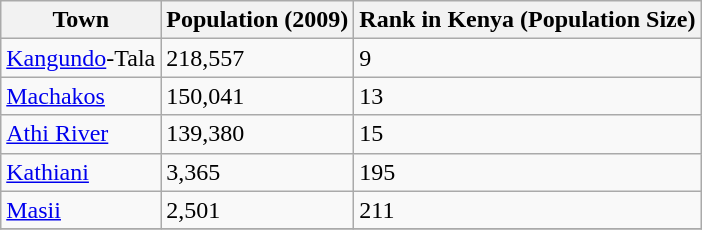<table class="sortable wikitable">
<tr>
<th>Town</th>
<th>Population (2009)</th>
<th>Rank in Kenya (Population Size)</th>
</tr>
<tr>
<td><a href='#'>Kangundo</a>-Tala</td>
<td>218,557</td>
<td>9</td>
</tr>
<tr>
<td><a href='#'>Machakos</a></td>
<td>150,041</td>
<td>13</td>
</tr>
<tr>
<td><a href='#'>Athi River</a></td>
<td>139,380</td>
<td>15</td>
</tr>
<tr>
<td><a href='#'>Kathiani</a></td>
<td>3,365</td>
<td>195</td>
</tr>
<tr>
<td><a href='#'>Masii</a></td>
<td>2,501</td>
<td>211</td>
</tr>
<tr>
</tr>
</table>
